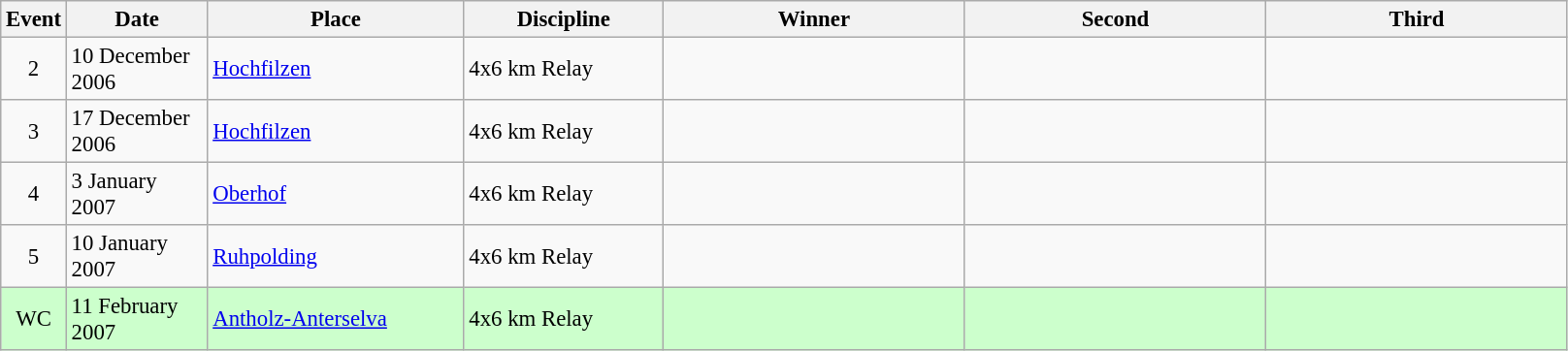<table class="wikitable" style="font-size:95%;">
<tr>
<th width="30">Event</th>
<th width="90">Date</th>
<th width="169">Place</th>
<th width="130">Discipline</th>
<th width="200">Winner</th>
<th width="200">Second</th>
<th width="200">Third</th>
</tr>
<tr>
<td align=center>2</td>
<td>10 December 2006</td>
<td> <a href='#'>Hochfilzen</a></td>
<td>4x6 km Relay</td>
<td></td>
<td></td>
<td></td>
</tr>
<tr>
<td align=center>3</td>
<td>17 December 2006</td>
<td> <a href='#'>Hochfilzen</a></td>
<td>4x6 km Relay</td>
<td></td>
<td></td>
<td></td>
</tr>
<tr>
<td align=center>4</td>
<td>3 January 2007</td>
<td> <a href='#'>Oberhof</a></td>
<td>4x6 km Relay</td>
<td></td>
<td></td>
<td></td>
</tr>
<tr>
<td align=center>5</td>
<td>10 January 2007</td>
<td> <a href='#'>Ruhpolding</a></td>
<td>4x6 km Relay</td>
<td></td>
<td></td>
<td></td>
</tr>
<tr style="background:#CCFFCC">
<td align=center>WC</td>
<td>11 February 2007</td>
<td> <a href='#'>Antholz-Anterselva</a></td>
<td>4x6 km Relay</td>
<td></td>
<td></td>
<td></td>
</tr>
</table>
